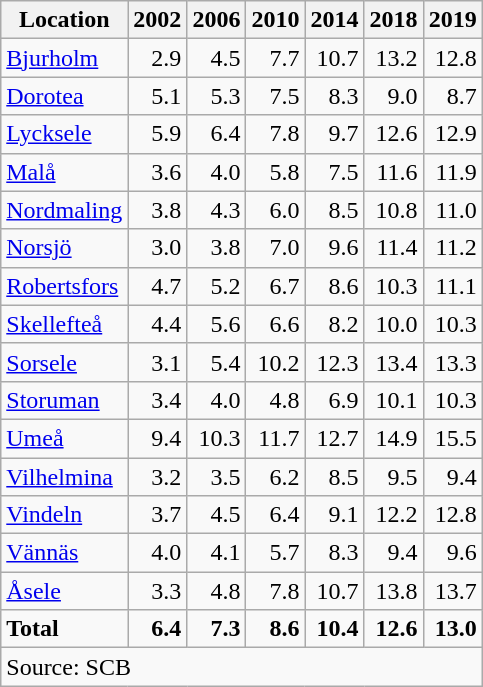<table class="wikitable sortable" style=text-align:right>
<tr>
<th>Location</th>
<th>2002</th>
<th>2006</th>
<th>2010</th>
<th>2014</th>
<th>2018</th>
<th>2019</th>
</tr>
<tr>
<td align=left><a href='#'>Bjurholm</a></td>
<td>2.9</td>
<td>4.5</td>
<td>7.7</td>
<td>10.7</td>
<td>13.2</td>
<td>12.8</td>
</tr>
<tr>
<td align=left><a href='#'>Dorotea</a></td>
<td>5.1</td>
<td>5.3</td>
<td>7.5</td>
<td>8.3</td>
<td>9.0</td>
<td>8.7</td>
</tr>
<tr>
<td align=left><a href='#'>Lycksele</a></td>
<td>5.9</td>
<td>6.4</td>
<td>7.8</td>
<td>9.7</td>
<td>12.6</td>
<td>12.9</td>
</tr>
<tr>
<td align=left><a href='#'>Malå</a></td>
<td>3.6</td>
<td>4.0</td>
<td>5.8</td>
<td>7.5</td>
<td>11.6</td>
<td>11.9</td>
</tr>
<tr>
<td align=left><a href='#'>Nordmaling</a></td>
<td>3.8</td>
<td>4.3</td>
<td>6.0</td>
<td>8.5</td>
<td>10.8</td>
<td>11.0</td>
</tr>
<tr>
<td align=left><a href='#'>Norsjö</a></td>
<td>3.0</td>
<td>3.8</td>
<td>7.0</td>
<td>9.6</td>
<td>11.4</td>
<td>11.2</td>
</tr>
<tr>
<td align=left><a href='#'>Robertsfors</a></td>
<td>4.7</td>
<td>5.2</td>
<td>6.7</td>
<td>8.6</td>
<td>10.3</td>
<td>11.1</td>
</tr>
<tr>
<td align=left><a href='#'>Skellefteå</a></td>
<td>4.4</td>
<td>5.6</td>
<td>6.6</td>
<td>8.2</td>
<td>10.0</td>
<td>10.3</td>
</tr>
<tr>
<td align=left><a href='#'>Sorsele</a></td>
<td>3.1</td>
<td>5.4</td>
<td>10.2</td>
<td>12.3</td>
<td>13.4</td>
<td>13.3</td>
</tr>
<tr>
<td align=left><a href='#'>Storuman</a></td>
<td>3.4</td>
<td>4.0</td>
<td>4.8</td>
<td>6.9</td>
<td>10.1</td>
<td>10.3</td>
</tr>
<tr>
<td align=left><a href='#'>Umeå</a></td>
<td>9.4</td>
<td>10.3</td>
<td>11.7</td>
<td>12.7</td>
<td>14.9</td>
<td>15.5</td>
</tr>
<tr>
<td align=left><a href='#'>Vilhelmina</a></td>
<td>3.2</td>
<td>3.5</td>
<td>6.2</td>
<td>8.5</td>
<td>9.5</td>
<td>9.4</td>
</tr>
<tr>
<td align=left><a href='#'>Vindeln</a></td>
<td>3.7</td>
<td>4.5</td>
<td>6.4</td>
<td>9.1</td>
<td>12.2</td>
<td>12.8</td>
</tr>
<tr>
<td align=left><a href='#'>Vännäs</a></td>
<td>4.0</td>
<td>4.1</td>
<td>5.7</td>
<td>8.3</td>
<td>9.4</td>
<td>9.6</td>
</tr>
<tr>
<td align=left><a href='#'>Åsele</a></td>
<td>3.3</td>
<td>4.8</td>
<td>7.8</td>
<td>10.7</td>
<td>13.8</td>
<td>13.7</td>
</tr>
<tr>
<td align=left><strong>Total</strong></td>
<td><strong>6.4</strong></td>
<td><strong>7.3</strong></td>
<td><strong>8.6</strong></td>
<td><strong>10.4</strong></td>
<td><strong>12.6</strong></td>
<td><strong>13.0</strong></td>
</tr>
<tr>
<td align=left colspan=7>Source: SCB </td>
</tr>
</table>
